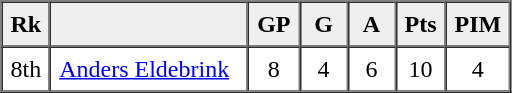<table border=1 cellpadding=5 cellspacing=0>
<tr>
<th bgcolor="#efefef" width="20">Rk</th>
<th bgcolor="#efefef" width="120"></th>
<th bgcolor="#efefef" width="20">GP</th>
<th bgcolor="#efefef" width="20">G</th>
<th bgcolor="#efefef" width="20">A</th>
<th bgcolor="#efefef" width="20">Pts</th>
<th bgcolor="#efefef" width="20">PIM</th>
</tr>
<tr align=center>
<td>8th</td>
<td align=left><a href='#'>Anders Eldebrink</a></td>
<td>8</td>
<td>4</td>
<td>6</td>
<td>10</td>
<td>4</td>
</tr>
</table>
